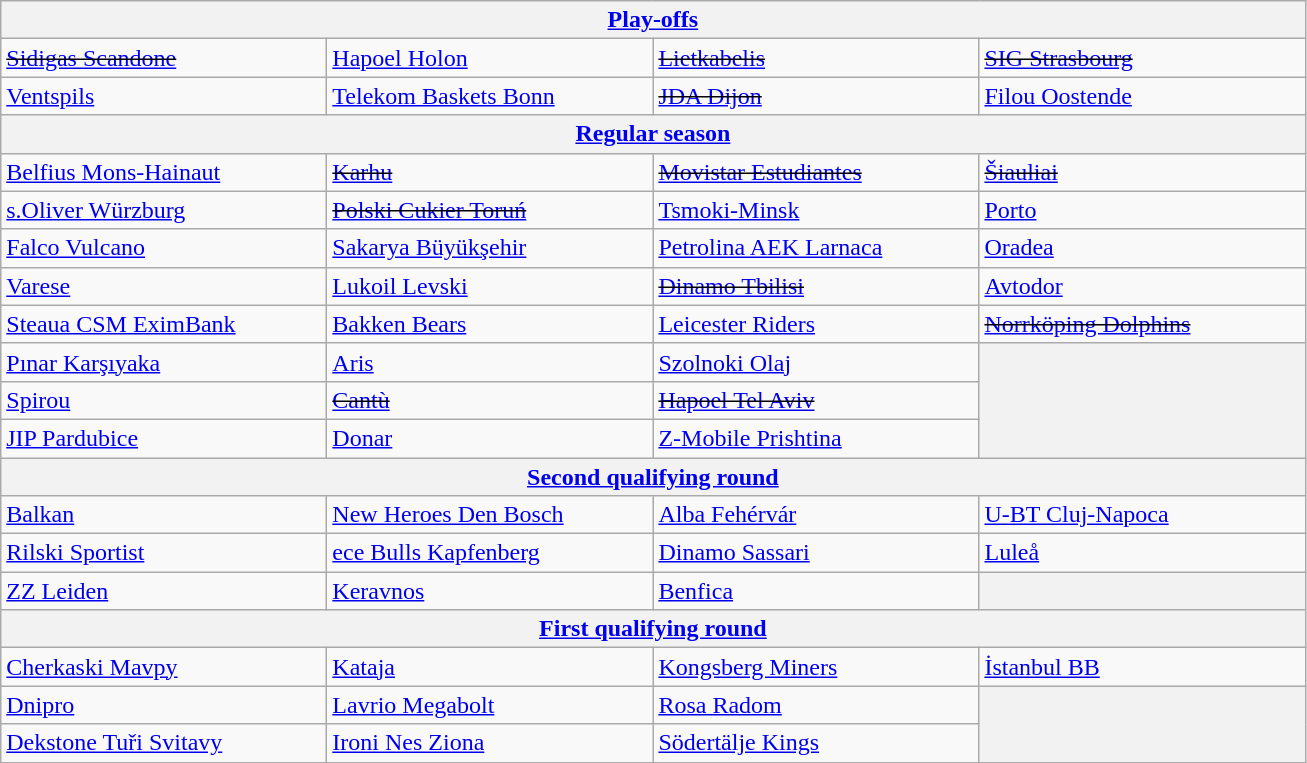<table class="wikitable" style="white-space: nowrap;">
<tr>
<th colspan=4><a href='#'>Play-offs</a></th>
</tr>
<tr>
<td width=210> <s><a href='#'>Sidigas Scandone</a></s> </td>
<td width=210> <a href='#'>Hapoel Holon</a> </td>
<td width=210> <s><a href='#'>Lietkabelis</a></s> </td>
<td width=210> <s><a href='#'>SIG Strasbourg</a></s> </td>
</tr>
<tr>
<td width=210> <a href='#'>Ventspils</a> </td>
<td width=210> <a href='#'>Telekom Baskets Bonn</a> </td>
<td width=210> <s><a href='#'>JDA Dijon</a></s> </td>
<td width=210> <a href='#'>Filou Oostende</a> </td>
</tr>
<tr>
<th colspan=4><a href='#'>Regular season</a></th>
</tr>
<tr>
<td width=210> <a href='#'>Belfius Mons-Hainaut</a> </td>
<td width=210> <s><a href='#'>Karhu</a></s> </td>
<td width=210> <s><a href='#'>Movistar Estudiantes</a></s> </td>
<td width=210> <s><a href='#'>Šiauliai</a></s> </td>
</tr>
<tr>
<td width=210> <a href='#'>s.Oliver Würzburg</a> </td>
<td width=210> <s><a href='#'>Polski Cukier Toruń</a></s> </td>
<td width=210> <a href='#'>Tsmoki-Minsk</a> </td>
<td width=210> <a href='#'>Porto</a> </td>
</tr>
<tr>
<td width=210> <a href='#'>Falco Vulcano</a> </td>
<td width=210> <a href='#'>Sakarya Büyükşehir</a> </td>
<td width=210> <a href='#'>Petrolina AEK Larnaca</a> </td>
<td width=210> <a href='#'>Oradea</a> </td>
</tr>
<tr>
<td width=210> <a href='#'>Varese</a> </td>
<td width=210> <a href='#'>Lukoil Levski</a> </td>
<td width=210> <s><a href='#'>Dinamo Tbilisi</a></s> </td>
<td width=210> <a href='#'>Avtodor</a> </td>
</tr>
<tr>
<td width=210> <a href='#'>Steaua CSM EximBank</a> </td>
<td width=210> <a href='#'>Bakken Bears</a> </td>
<td width=210> <a href='#'>Leicester Riders</a> </td>
<td width=210> <s><a href='#'>Norrköping Dolphins</a></s> </td>
</tr>
<tr>
<td width=210> <a href='#'>Pınar Karşıyaka</a> </td>
<td width=210> <a href='#'>Aris</a> </td>
<td width=210> <a href='#'>Szolnoki Olaj</a> </td>
<th rowspan=3></th>
</tr>
<tr>
<td width=210> <a href='#'>Spirou</a> </td>
<td width=210> <s><a href='#'>Cantù</a></s> </td>
<td width=210> <s><a href='#'>Hapoel Tel Aviv</a></s> </td>
</tr>
<tr>
<td width=210> <a href='#'>JIP Pardubice</a> </td>
<td width=210> <a href='#'>Donar</a> </td>
<td width=210> <a href='#'>Z-Mobile Prishtina</a> </td>
</tr>
<tr>
<th colspan=4><a href='#'>Second qualifying round</a></th>
</tr>
<tr>
<td width=210> <a href='#'>Balkan</a> </td>
<td width=210> <a href='#'>New Heroes Den Bosch</a> </td>
<td width=210> <a href='#'>Alba Fehérvár</a> </td>
<td width=210> <a href='#'>U-BT Cluj-Napoca</a> </td>
</tr>
<tr>
<td width=210> <a href='#'>Rilski Sportist</a> </td>
<td width=210> <a href='#'>ece Bulls Kapfenberg</a> </td>
<td width=210> <a href='#'>Dinamo Sassari</a> </td>
<td width=210> <a href='#'>Luleå</a> </td>
</tr>
<tr>
<td width=210> <a href='#'>ZZ Leiden</a> </td>
<td width=210> <a href='#'>Keravnos</a> </td>
<td width=210> <a href='#'>Benfica</a> </td>
<th></th>
</tr>
<tr>
<th colspan=4><a href='#'>First qualifying round</a></th>
</tr>
<tr>
<td width=210> <a href='#'>Cherkaski Mavpy</a> </td>
<td width=210> <a href='#'>Kataja</a> </td>
<td width=210> <a href='#'>Kongsberg Miners</a> </td>
<td width=210> <a href='#'>İstanbul BB</a> </td>
</tr>
<tr>
<td width=210> <a href='#'>Dnipro</a> </td>
<td width=210> <a href='#'>Lavrio Megabolt</a> </td>
<td width=210> <a href='#'>Rosa Radom</a> </td>
<th rowspan=2></th>
</tr>
<tr>
<td width=210> <a href='#'>Dekstone Tuři Svitavy</a> </td>
<td width=210> <a href='#'>Ironi Nes Ziona</a> </td>
<td width=210> <a href='#'>Södertälje Kings</a> </td>
</tr>
</table>
